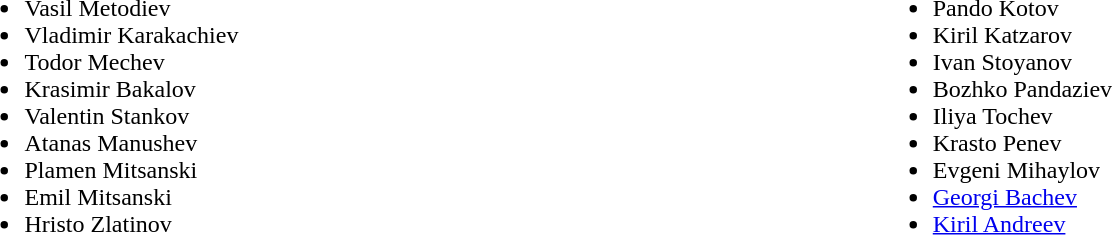<table width=90% align=top>
<tr>
<td><br><ul><li> Vasil Metodiev</li><li> Vladimir Karakachiev</li><li> Todor Mechev</li><li> Krasimir Bakalov</li><li> Valentin Stankov</li><li> Atanas Manushev</li><li> Plamen Mitsanski</li><li> Emil Mitsanski</li><li> Hristo Zlatinov</li></ul></td>
<td><br><ul><li> Pando Kotov</li><li> Kiril Katzarov</li><li> Ivan Stoyanov</li><li> Bozhko Pandaziev</li><li> Iliya Tochev</li><li> Krasto Penev</li><li> Evgeni Mihaylov</li><li> <a href='#'>Georgi Bachev</a></li><li> <a href='#'>Kiril Andreev</a></li></ul></td>
</tr>
</table>
